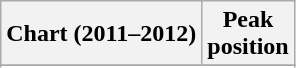<table class="wikitable sortable plainrowheaders" style="text-align:center">
<tr>
<th scope="col">Chart (2011–2012)</th>
<th scope="col">Peak<br>position</th>
</tr>
<tr>
</tr>
<tr>
</tr>
<tr>
</tr>
</table>
